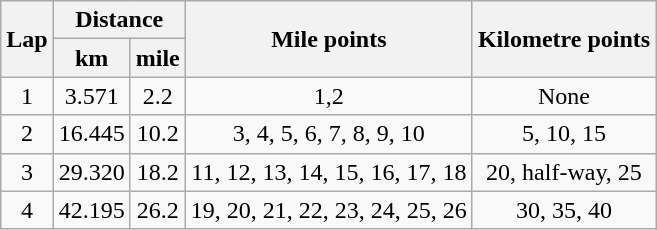<table class="wikitable" style="text-align:center;">
<tr>
<th rowspan=2>Lap</th>
<th colspan=2>Distance</th>
<th rowspan=2>Mile points</th>
<th rowspan=2>Kilometre points<br></th>
</tr>
<tr>
<th>km</th>
<th>mile</th>
</tr>
<tr>
<td>1</td>
<td>3.571</td>
<td>2.2</td>
<td>1,2</td>
<td>None</td>
</tr>
<tr>
<td>2</td>
<td>16.445</td>
<td>10.2</td>
<td>3, 4, 5, 6, 7, 8, 9, 10</td>
<td>5, 10, 15</td>
</tr>
<tr>
<td>3</td>
<td>29.320</td>
<td>18.2</td>
<td>11, 12, 13, 14, 15, 16, 17, 18</td>
<td>20, half-way, 25</td>
</tr>
<tr>
<td>4</td>
<td>42.195</td>
<td>26.2</td>
<td>19, 20, 21, 22, 23, 24, 25, 26</td>
<td>30, 35, 40</td>
</tr>
</table>
